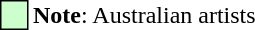<table>
<tr>
<td style="width: 15px; height: 15px; color: black; background: #ccffcc; border: 1px solid #000000;"></td>
<td><strong>Note</strong>: Australian artists</td>
</tr>
</table>
